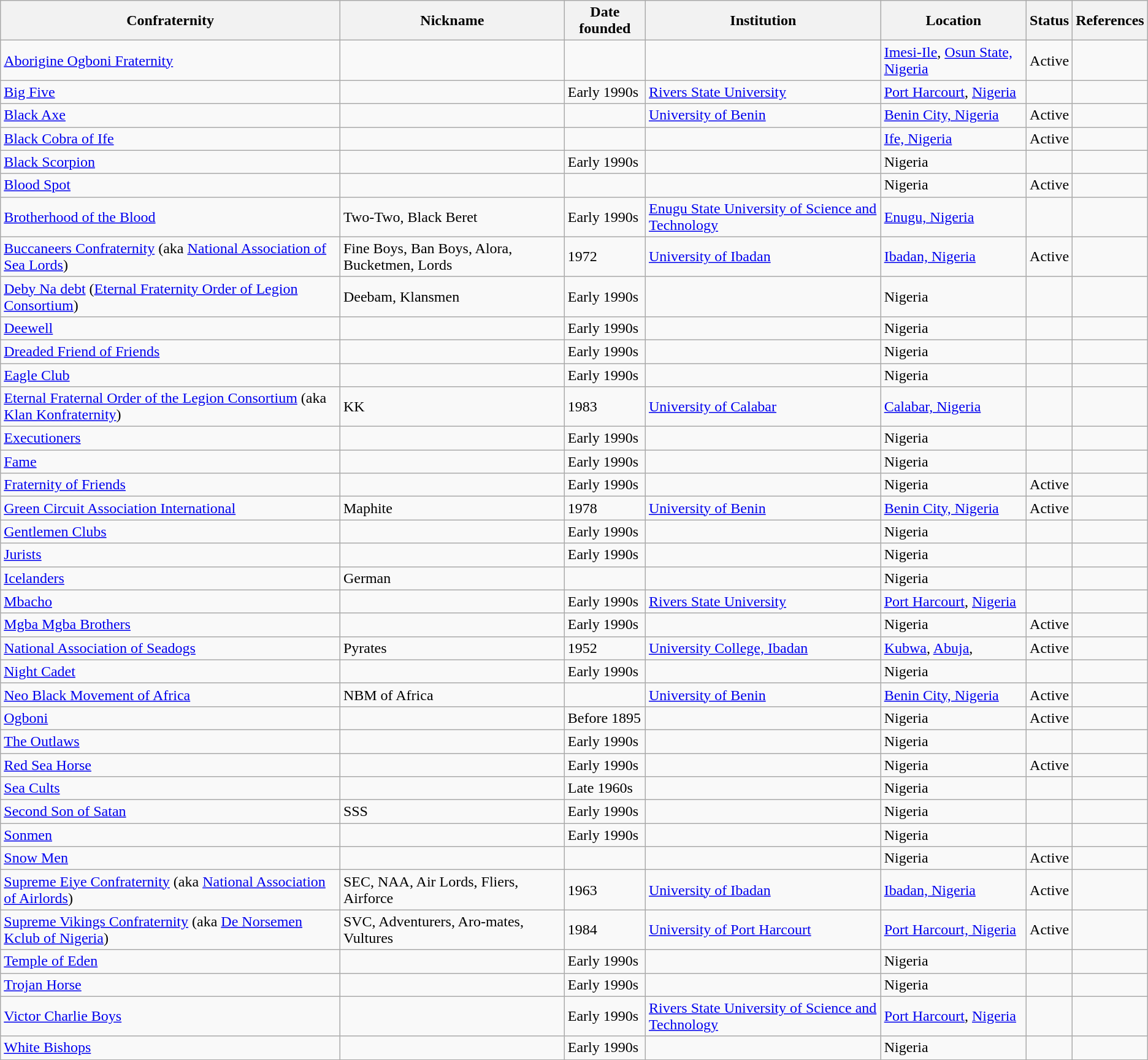<table class="wikitable sortable">
<tr>
<th>Confraternity</th>
<th>Nickname</th>
<th>Date founded</th>
<th>Institution</th>
<th>Location</th>
<th>Status</th>
<th>References</th>
</tr>
<tr>
<td><a href='#'>Aborigine Ogboni Fraternity</a></td>
<td></td>
<td></td>
<td></td>
<td><a href='#'>Imesi-Ile</a>, <a href='#'>Osun State, Nigeria</a></td>
<td>Active</td>
<td></td>
</tr>
<tr>
<td><a href='#'>Big Five</a></td>
<td></td>
<td>Early 1990s</td>
<td><a href='#'>Rivers State University</a></td>
<td><a href='#'>Port Harcourt</a>, <a href='#'>Nigeria</a></td>
<td></td>
<td></td>
</tr>
<tr>
<td><a href='#'>Black Axe</a></td>
<td></td>
<td></td>
<td><a href='#'>University of Benin</a></td>
<td><a href='#'>Benin City, Nigeria</a></td>
<td>Active</td>
<td></td>
</tr>
<tr>
<td><a href='#'>Black Cobra of Ife</a></td>
<td></td>
<td></td>
<td></td>
<td><a href='#'>Ife, Nigeria</a></td>
<td>Active</td>
<td></td>
</tr>
<tr>
<td><a href='#'>Black Scorpion</a></td>
<td></td>
<td>Early 1990s</td>
<td></td>
<td>Nigeria</td>
<td></td>
<td></td>
</tr>
<tr>
<td><a href='#'>Blood Spot</a></td>
<td></td>
<td></td>
<td></td>
<td>Nigeria</td>
<td>Active</td>
<td></td>
</tr>
<tr>
<td><a href='#'>Brotherhood of the Blood</a></td>
<td>Two-Two, Black Beret</td>
<td>Early 1990s</td>
<td><a href='#'>Enugu State University of Science and Technology</a></td>
<td><a href='#'>Enugu, Nigeria</a></td>
<td></td>
<td></td>
</tr>
<tr>
<td><a href='#'>Buccaneers Confraternity</a> (aka <a href='#'>National Association of Sea Lords</a>)</td>
<td>Fine Boys, Ban Boys, Alora, Bucketmen, Lords</td>
<td>1972</td>
<td><a href='#'>University of Ibadan</a></td>
<td><a href='#'>Ibadan, Nigeria</a></td>
<td>Active</td>
<td></td>
</tr>
<tr>
<td><a href='#'>Deby Na debt</a> (<a href='#'>Eternal Fraternity Order of Legion Consortium</a>)</td>
<td>Deebam, Klansmen</td>
<td>Early 1990s</td>
<td></td>
<td>Nigeria</td>
<td></td>
<td></td>
</tr>
<tr>
<td><a href='#'>Deewell</a></td>
<td></td>
<td>Early 1990s</td>
<td></td>
<td>Nigeria</td>
<td></td>
<td></td>
</tr>
<tr>
<td><a href='#'>Dreaded Friend of Friends</a></td>
<td></td>
<td>Early 1990s</td>
<td></td>
<td>Nigeria</td>
<td></td>
<td></td>
</tr>
<tr>
<td><a href='#'>Eagle Club</a></td>
<td></td>
<td>Early 1990s</td>
<td></td>
<td>Nigeria</td>
<td></td>
<td></td>
</tr>
<tr>
<td><a href='#'>Eternal Fraternal Order of the Legion Consortium</a> (aka <a href='#'>Klan Konfraternity</a>)</td>
<td>KK</td>
<td>1983</td>
<td><a href='#'>University of Calabar</a></td>
<td><a href='#'>Calabar, Nigeria</a></td>
<td></td>
<td></td>
</tr>
<tr>
<td><a href='#'>Executioners</a></td>
<td></td>
<td>Early 1990s</td>
<td></td>
<td>Nigeria</td>
<td></td>
<td></td>
</tr>
<tr>
<td><a href='#'>Fame</a></td>
<td></td>
<td>Early 1990s</td>
<td></td>
<td>Nigeria</td>
<td></td>
<td></td>
</tr>
<tr>
<td><a href='#'>Fraternity of Friends</a></td>
<td></td>
<td>Early 1990s</td>
<td></td>
<td>Nigeria</td>
<td>Active</td>
<td></td>
</tr>
<tr>
<td><a href='#'>Green Circuit Association International</a></td>
<td>Maphite</td>
<td>1978</td>
<td><a href='#'>University of Benin</a></td>
<td><a href='#'>Benin City, Nigeria</a></td>
<td>Active</td>
<td></td>
</tr>
<tr>
<td><a href='#'>Gentlemen Clubs</a></td>
<td></td>
<td>Early 1990s</td>
<td></td>
<td>Nigeria</td>
<td></td>
<td></td>
</tr>
<tr>
<td><a href='#'>Jurists</a></td>
<td></td>
<td>Early 1990s</td>
<td></td>
<td>Nigeria</td>
<td></td>
<td></td>
</tr>
<tr>
<td><a href='#'>Icelanders</a></td>
<td>German</td>
<td></td>
<td></td>
<td>Nigeria</td>
<td></td>
<td></td>
</tr>
<tr>
<td><a href='#'>Mbacho</a></td>
<td></td>
<td>Early 1990s</td>
<td><a href='#'>Rivers State University</a></td>
<td><a href='#'>Port Harcourt</a>, <a href='#'>Nigeria</a></td>
<td></td>
<td></td>
</tr>
<tr>
<td><a href='#'>Mgba Mgba Brothers</a></td>
<td></td>
<td>Early 1990s</td>
<td></td>
<td>Nigeria</td>
<td>Active</td>
<td></td>
</tr>
<tr>
<td><a href='#'>National Association of Seadogs</a></td>
<td>Pyrates</td>
<td>1952</td>
<td><a href='#'>University College, Ibadan</a></td>
<td><a href='#'>Kubwa</a>, <a href='#'>Abuja</a>,</td>
<td>Active</td>
<td></td>
</tr>
<tr>
<td><a href='#'>Night Cadet</a></td>
<td></td>
<td>Early 1990s</td>
<td></td>
<td>Nigeria</td>
<td></td>
<td></td>
</tr>
<tr>
<td><a href='#'>Neo Black Movement of Africa</a></td>
<td>NBM of Africa</td>
<td></td>
<td><a href='#'>University of Benin</a></td>
<td><a href='#'>Benin City, Nigeria</a></td>
<td>Active</td>
<td></td>
</tr>
<tr>
<td><a href='#'>Ogboni</a></td>
<td></td>
<td>Before 1895</td>
<td></td>
<td>Nigeria</td>
<td>Active</td>
<td></td>
</tr>
<tr>
<td><a href='#'>The Outlaws</a></td>
<td></td>
<td>Early 1990s</td>
<td></td>
<td>Nigeria</td>
<td></td>
<td></td>
</tr>
<tr>
<td><a href='#'>Red Sea Horse</a></td>
<td></td>
<td>Early 1990s</td>
<td></td>
<td>Nigeria</td>
<td>Active</td>
<td></td>
</tr>
<tr>
<td><a href='#'>Sea Cults</a></td>
<td></td>
<td>Late 1960s</td>
<td></td>
<td>Nigeria</td>
<td></td>
<td></td>
</tr>
<tr>
<td><a href='#'>Second Son of Satan</a></td>
<td>SSS</td>
<td>Early 1990s</td>
<td></td>
<td>Nigeria</td>
<td></td>
<td></td>
</tr>
<tr>
<td><a href='#'>Sonmen</a></td>
<td></td>
<td>Early 1990s</td>
<td></td>
<td>Nigeria</td>
<td></td>
<td></td>
</tr>
<tr>
<td><a href='#'>Snow Men</a></td>
<td></td>
<td></td>
<td></td>
<td>Nigeria</td>
<td>Active</td>
<td></td>
</tr>
<tr>
<td><a href='#'>Supreme Eiye Confraternity</a> (aka <a href='#'>National Association of Airlords</a>)</td>
<td>SEC, NAA, Air Lords, Fliers, Airforce</td>
<td>1963</td>
<td><a href='#'>University of Ibadan</a></td>
<td><a href='#'>Ibadan, Nigeria</a></td>
<td>Active</td>
<td></td>
</tr>
<tr>
<td><a href='#'>Supreme Vikings Confraternity</a> (aka  <a href='#'>De Norsemen Kclub of Nigeria</a>)</td>
<td>SVC, Adventurers,  Aro-mates, Vultures</td>
<td>1984</td>
<td><a href='#'>University of Port Harcourt</a></td>
<td><a href='#'>Port Harcourt, Nigeria</a></td>
<td>Active</td>
<td></td>
</tr>
<tr>
<td><a href='#'>Temple of Eden</a></td>
<td></td>
<td>Early 1990s</td>
<td></td>
<td>Nigeria</td>
<td></td>
<td></td>
</tr>
<tr>
<td><a href='#'>Trojan Horse</a></td>
<td></td>
<td>Early 1990s</td>
<td></td>
<td>Nigeria</td>
<td></td>
<td></td>
</tr>
<tr>
<td><a href='#'>Victor Charlie Boys</a></td>
<td></td>
<td>Early 1990s</td>
<td><a href='#'>Rivers State University of Science and Technology</a></td>
<td><a href='#'>Port Harcourt</a>, <a href='#'>Nigeria</a></td>
<td></td>
<td></td>
</tr>
<tr>
<td><a href='#'>White Bishops</a></td>
<td></td>
<td>Early 1990s</td>
<td></td>
<td>Nigeria</td>
<td></td>
<td></td>
</tr>
</table>
